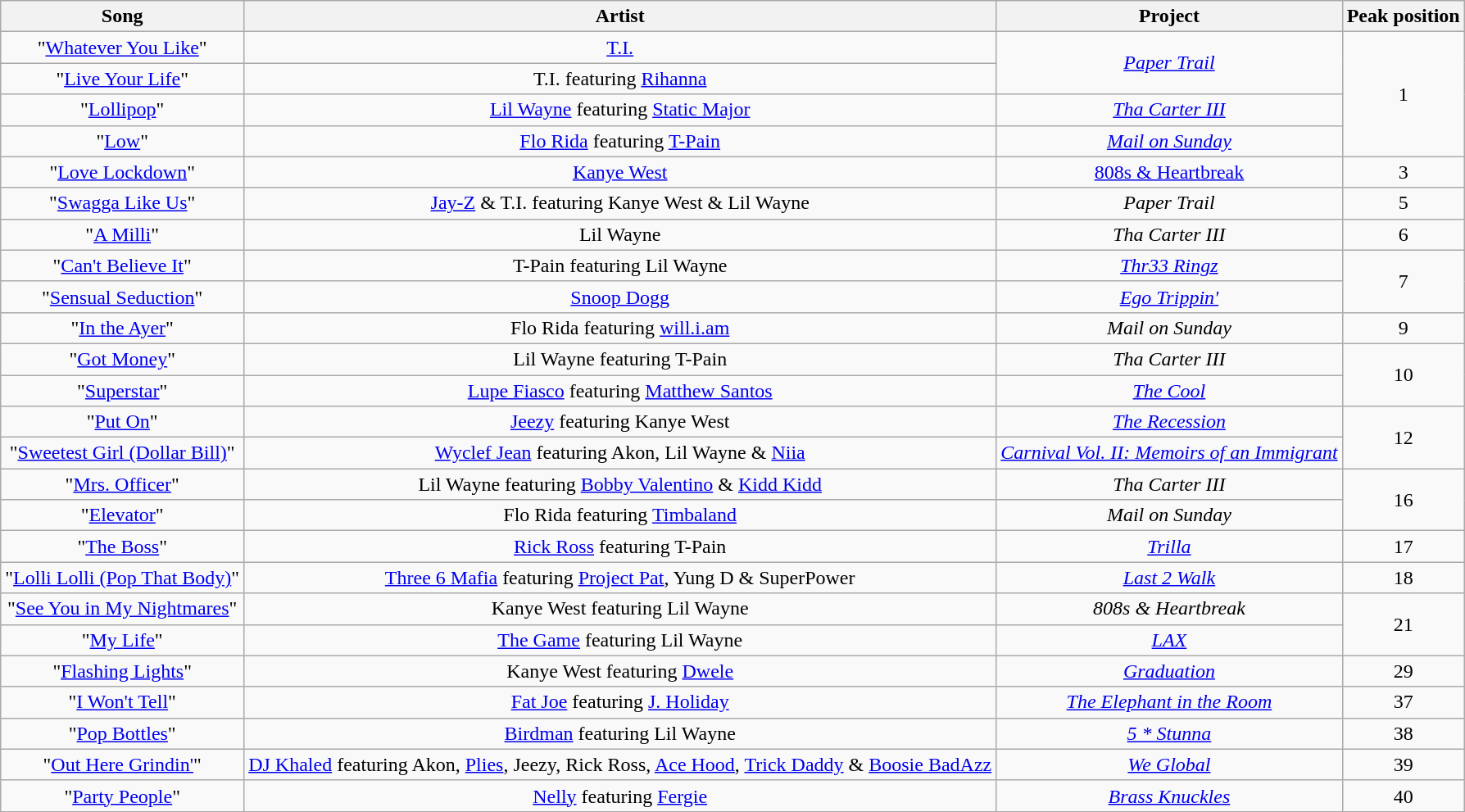<table class="wikitable sortable plainrowheaders" style="text-align:center;">
<tr>
<th scope="col">Song</th>
<th scope="col">Artist</th>
<th scope="col">Project</th>
<th scope="col">Peak position</th>
</tr>
<tr>
<td>"<a href='#'>Whatever You Like</a>"</td>
<td><a href='#'>T.I.</a></td>
<td rowspan="2"><em><a href='#'>Paper Trail</a></em></td>
<td rowspan="4">1</td>
</tr>
<tr>
<td>"<a href='#'>Live Your Life</a>"</td>
<td>T.I. featuring <a href='#'>Rihanna</a></td>
</tr>
<tr>
<td>"<a href='#'>Lollipop</a>"</td>
<td><a href='#'>Lil Wayne</a> featuring <a href='#'>Static Major</a></td>
<td><em><a href='#'>Tha Carter III</a></em></td>
</tr>
<tr>
<td>"<a href='#'>Low</a>"</td>
<td><a href='#'>Flo Rida</a> featuring <a href='#'>T-Pain</a></td>
<td><em><a href='#'>Mail on Sunday</a></em></td>
</tr>
<tr>
<td>"<a href='#'>Love Lockdown</a>"</td>
<td><a href='#'>Kanye West</a></td>
<td><a href='#'>808s & Heartbreak</a></td>
<td>3</td>
</tr>
<tr>
<td>"<a href='#'>Swagga Like Us</a>"</td>
<td><a href='#'>Jay-Z</a> & T.I. featuring Kanye West & Lil Wayne</td>
<td><em>Paper Trail</em></td>
<td>5</td>
</tr>
<tr>
<td>"<a href='#'>A Milli</a>"</td>
<td>Lil Wayne</td>
<td><em>Tha Carter III</em></td>
<td>6</td>
</tr>
<tr>
<td>"<a href='#'>Can't Believe It</a>"</td>
<td>T-Pain featuring Lil Wayne</td>
<td><em><a href='#'>Thr33 Ringz</a></em></td>
<td rowspan="2">7</td>
</tr>
<tr>
<td>"<a href='#'>Sensual Seduction</a>"</td>
<td><a href='#'>Snoop Dogg</a></td>
<td><em><a href='#'>Ego Trippin'</a></em></td>
</tr>
<tr>
<td>"<a href='#'>In the Ayer</a>"</td>
<td>Flo Rida featuring <a href='#'>will.i.am</a></td>
<td><em>Mail on Sunday</em></td>
<td>9</td>
</tr>
<tr>
<td>"<a href='#'>Got Money</a>"</td>
<td>Lil Wayne featuring T-Pain</td>
<td><em>Tha Carter III</em></td>
<td rowspan="2">10</td>
</tr>
<tr>
<td>"<a href='#'>Superstar</a>"</td>
<td><a href='#'>Lupe Fiasco</a> featuring <a href='#'>Matthew Santos</a></td>
<td><em><a href='#'>The Cool</a></em></td>
</tr>
<tr>
<td>"<a href='#'>Put On</a>"</td>
<td><a href='#'>Jeezy</a> featuring Kanye West</td>
<td><em><a href='#'>The Recession</a></em></td>
<td rowspan="2">12</td>
</tr>
<tr>
<td>"<a href='#'>Sweetest Girl (Dollar Bill)</a>"</td>
<td><a href='#'>Wyclef Jean</a> featuring Akon, Lil Wayne & <a href='#'>Niia</a></td>
<td><em><a href='#'>Carnival Vol. II: Memoirs of an Immigrant</a></em></td>
</tr>
<tr>
<td>"<a href='#'>Mrs. Officer</a>"</td>
<td>Lil Wayne featuring <a href='#'>Bobby Valentino</a> & <a href='#'>Kidd Kidd</a></td>
<td><em>Tha Carter III</em></td>
<td rowspan="2">16</td>
</tr>
<tr>
<td>"<a href='#'>Elevator</a>"</td>
<td>Flo Rida featuring <a href='#'>Timbaland</a></td>
<td><em>Mail on Sunday</em></td>
</tr>
<tr>
<td>"<a href='#'>The Boss</a>"</td>
<td><a href='#'>Rick Ross</a> featuring T-Pain</td>
<td><em><a href='#'>Trilla</a></em></td>
<td>17</td>
</tr>
<tr>
<td>"<a href='#'>Lolli Lolli (Pop That Body)</a>"</td>
<td><a href='#'>Three 6 Mafia</a> featuring <a href='#'>Project Pat</a>, Yung D & SuperPower</td>
<td><em><a href='#'>Last 2 Walk</a></em></td>
<td>18</td>
</tr>
<tr>
<td>"<a href='#'>See You in My Nightmares</a>"</td>
<td>Kanye West featuring Lil Wayne</td>
<td><em>808s & Heartbreak</em></td>
<td rowspan="2">21</td>
</tr>
<tr>
<td>"<a href='#'>My Life</a>"</td>
<td><a href='#'>The Game</a> featuring Lil Wayne</td>
<td><em><a href='#'>LAX</a></em></td>
</tr>
<tr>
<td>"<a href='#'>Flashing Lights</a>"</td>
<td>Kanye West featuring <a href='#'>Dwele</a></td>
<td><em><a href='#'>Graduation</a></em></td>
<td>29</td>
</tr>
<tr>
<td>"<a href='#'>I Won't Tell</a>"</td>
<td><a href='#'>Fat Joe</a> featuring <a href='#'>J. Holiday</a></td>
<td><em><a href='#'>The Elephant in the Room</a></em></td>
<td>37</td>
</tr>
<tr>
<td>"<a href='#'>Pop Bottles</a>"</td>
<td><a href='#'>Birdman</a> featuring Lil Wayne</td>
<td><em><a href='#'>5 * Stunna</a></em></td>
<td>38</td>
</tr>
<tr>
<td>"<a href='#'>Out Here Grindin'</a>"</td>
<td><a href='#'>DJ Khaled</a> featuring Akon, <a href='#'>Plies</a>, Jeezy, Rick Ross, <a href='#'>Ace Hood</a>, <a href='#'>Trick Daddy</a> & <a href='#'>Boosie BadAzz</a></td>
<td><em><a href='#'>We Global</a></em></td>
<td>39</td>
</tr>
<tr>
<td>"<a href='#'>Party People</a>"</td>
<td><a href='#'>Nelly</a> featuring <a href='#'>Fergie</a></td>
<td><em><a href='#'>Brass Knuckles</a></em></td>
<td>40</td>
</tr>
</table>
